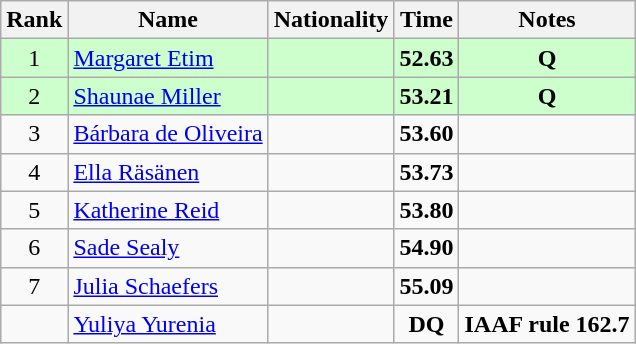<table class="wikitable sortable" style="text-align:center">
<tr>
<th>Rank</th>
<th>Name</th>
<th>Nationality</th>
<th>Time</th>
<th>Notes</th>
</tr>
<tr bgcolor=ccffcc>
<td>1</td>
<td align=left><a href='#'>Margaret Etim</a></td>
<td align=left></td>
<td><strong>52.63</strong></td>
<td><strong>Q</strong></td>
</tr>
<tr bgcolor=ccffcc>
<td>2</td>
<td align=left><a href='#'>Shaunae Miller</a></td>
<td align=left></td>
<td><strong>53.21</strong></td>
<td><strong>Q</strong></td>
</tr>
<tr>
<td>3</td>
<td align=left><a href='#'>Bárbara de Oliveira</a></td>
<td align=left></td>
<td><strong>53.60</strong></td>
<td></td>
</tr>
<tr>
<td>4</td>
<td align=left><a href='#'>Ella Räsänen</a></td>
<td align=left></td>
<td><strong>53.73</strong></td>
<td></td>
</tr>
<tr>
<td>5</td>
<td align=left><a href='#'>Katherine Reid</a></td>
<td align=left></td>
<td><strong>53.80</strong></td>
<td></td>
</tr>
<tr>
<td>6</td>
<td align=left><a href='#'>Sade Sealy</a></td>
<td align=left></td>
<td><strong>54.90</strong></td>
<td></td>
</tr>
<tr>
<td>7</td>
<td align=left><a href='#'>Julia Schaefers</a></td>
<td align=left></td>
<td><strong>55.09</strong></td>
<td></td>
</tr>
<tr>
<td></td>
<td align=left><a href='#'>Yuliya Yurenia</a></td>
<td align=left></td>
<td><strong>DQ</strong></td>
<td><strong>IAAF rule 162.7</strong></td>
</tr>
</table>
